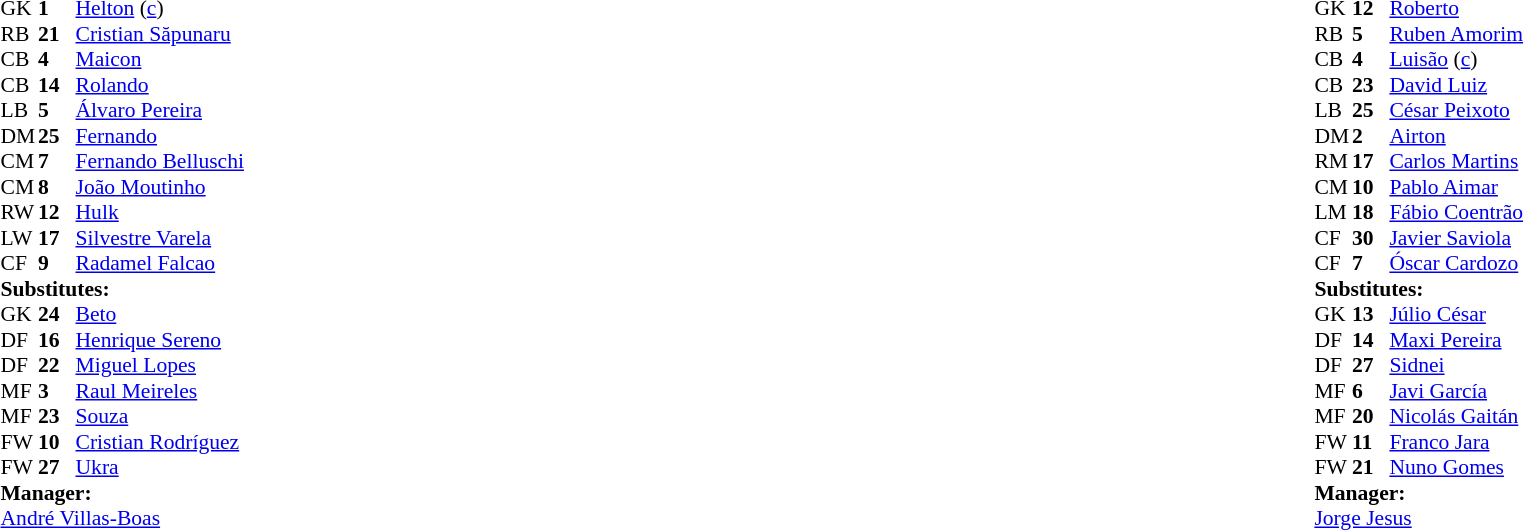<table width="100%">
<tr>
<td valign="top" width="50%"><br><table style="font-size: 90%" cellspacing="0" cellpadding="0">
<tr>
<td colspan="4"></td>
</tr>
<tr>
<th width=25></th>
<th width=25></th>
</tr>
<tr>
<td>GK</td>
<td><strong>1</strong></td>
<td> <a href='#'>Helton</a> (<a href='#'>c</a>)</td>
<td></td>
<td></td>
</tr>
<tr>
<td>RB</td>
<td><strong>21</strong></td>
<td> <a href='#'>Cristian Săpunaru</a></td>
<td></td>
<td></td>
</tr>
<tr>
<td>CB</td>
<td><strong>4</strong></td>
<td> <a href='#'>Maicon</a></td>
</tr>
<tr>
<td>CB</td>
<td><strong>14</strong></td>
<td> <a href='#'>Rolando</a></td>
</tr>
<tr>
<td>LB</td>
<td><strong>5</strong></td>
<td> <a href='#'>Álvaro Pereira</a></td>
<td></td>
<td></td>
</tr>
<tr>
<td>DM</td>
<td><strong>25</strong></td>
<td> <a href='#'>Fernando</a></td>
<td></td>
<td></td>
</tr>
<tr>
<td>CM</td>
<td><strong>7</strong></td>
<td> <a href='#'>Fernando Belluschi</a></td>
</tr>
<tr>
<td>CM</td>
<td><strong>8</strong></td>
<td> <a href='#'>João Moutinho</a></td>
<td></td>
<td></td>
</tr>
<tr>
<td>RW</td>
<td><strong>12</strong></td>
<td> <a href='#'>Hulk</a></td>
</tr>
<tr>
<td>LW</td>
<td><strong>17</strong></td>
<td> <a href='#'>Silvestre Varela</a></td>
<td></td>
<td></td>
</tr>
<tr>
<td>CF</td>
<td><strong>9</strong></td>
<td>  <a href='#'>Radamel Falcao</a></td>
</tr>
<tr>
<td colspan=3><strong>Substitutes:</strong></td>
</tr>
<tr>
<td>GK</td>
<td><strong>24</strong></td>
<td> <a href='#'>Beto</a></td>
</tr>
<tr>
<td>DF</td>
<td><strong>16</strong></td>
<td> <a href='#'>Henrique Sereno</a></td>
</tr>
<tr>
<td>DF</td>
<td><strong>22</strong></td>
<td> <a href='#'>Miguel Lopes</a></td>
<td></td>
<td></td>
</tr>
<tr>
<td>MF</td>
<td><strong>3</strong></td>
<td> <a href='#'>Raul Meireles</a></td>
<td></td>
<td></td>
</tr>
<tr>
<td>MF</td>
<td><strong>23</strong></td>
<td> <a href='#'>Souza</a></td>
</tr>
<tr>
<td>FW</td>
<td><strong>10</strong></td>
<td> <a href='#'>Cristian Rodríguez</a></td>
<td></td>
<td></td>
</tr>
<tr>
<td>FW</td>
<td><strong>27</strong></td>
<td> <a href='#'>Ukra</a></td>
</tr>
<tr>
<td colspan=3><strong>Manager:</strong></td>
</tr>
<tr>
<td colspan=4> <a href='#'>André Villas-Boas</a></td>
</tr>
</table>
</td>
<td valign="top"></td>
<td valign="top" width="50%"><br><table style="font-size: 90%" cellspacing="0" cellpadding="0" align=center>
<tr>
<td colspan="4"></td>
</tr>
<tr>
<th width=25></th>
<th width=25></th>
</tr>
<tr>
<td>GK</td>
<td><strong>12</strong></td>
<td> <a href='#'>Roberto</a></td>
</tr>
<tr>
<td>RB</td>
<td><strong>5</strong></td>
<td> <a href='#'>Ruben Amorim</a></td>
</tr>
<tr>
<td>CB</td>
<td><strong>4</strong></td>
<td> <a href='#'>Luisão</a> (<a href='#'>c</a>)</td>
<td></td>
<td></td>
</tr>
<tr>
<td>CB</td>
<td><strong>23</strong></td>
<td> <a href='#'>David Luiz</a></td>
<td></td>
<td></td>
</tr>
<tr>
<td>LB</td>
<td><strong>25</strong></td>
<td> <a href='#'>César Peixoto</a></td>
</tr>
<tr>
<td>DM</td>
<td><strong>2</strong></td>
<td> <a href='#'>Airton</a></td>
</tr>
<tr>
<td>RM</td>
<td><strong>17</strong></td>
<td> <a href='#'>Carlos Martins</a></td>
</tr>
<tr>
<td>CM</td>
<td><strong>10</strong></td>
<td> <a href='#'>Pablo Aimar</a></td>
<td></td>
<td></td>
</tr>
<tr>
<td>LM</td>
<td><strong>18</strong></td>
<td> <a href='#'>Fábio Coentrão</a></td>
<td></td>
<td></td>
</tr>
<tr>
<td>CF</td>
<td><strong>30</strong></td>
<td> <a href='#'>Javier Saviola</a></td>
</tr>
<tr>
<td>CF</td>
<td><strong>7</strong></td>
<td> <a href='#'>Óscar Cardozo</a></td>
</tr>
<tr>
<td colspan=3><strong>Substitutes:</strong></td>
</tr>
<tr>
<td>GK</td>
<td><strong>13</strong></td>
<td> <a href='#'>Júlio César</a></td>
</tr>
<tr>
<td>DF</td>
<td><strong>14</strong></td>
<td> <a href='#'>Maxi Pereira</a></td>
</tr>
<tr>
<td>DF</td>
<td><strong>27</strong></td>
<td> <a href='#'>Sidnei</a></td>
<td></td>
<td></td>
</tr>
<tr>
<td>MF</td>
<td><strong>6</strong></td>
<td> <a href='#'>Javi García</a></td>
</tr>
<tr>
<td>MF</td>
<td><strong>20</strong></td>
<td> <a href='#'>Nicolás Gaitán</a></td>
<td></td>
<td></td>
</tr>
<tr>
<td>FW</td>
<td><strong>11</strong></td>
<td> <a href='#'>Franco Jara</a></td>
<td></td>
<td></td>
</tr>
<tr>
<td>FW</td>
<td><strong>21</strong></td>
<td> <a href='#'>Nuno Gomes</a></td>
</tr>
<tr>
<td colspan=3><strong>Manager:</strong></td>
</tr>
<tr>
<td colspan=4> <a href='#'>Jorge Jesus</a></td>
</tr>
</table>
</td>
</tr>
</table>
